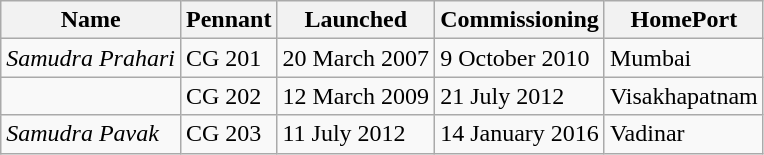<table class="wikitable">
<tr>
<th>Name</th>
<th>Pennant</th>
<th>Launched</th>
<th>Commissioning</th>
<th>HomePort</th>
</tr>
<tr>
<td><em>Samudra Prahari</em></td>
<td>CG 201</td>
<td>20 March 2007</td>
<td>9 October 2010</td>
<td>Mumbai</td>
</tr>
<tr>
<td></td>
<td>CG 202</td>
<td>12 March 2009</td>
<td>21 July 2012</td>
<td>Visakhapatnam</td>
</tr>
<tr>
<td><em>Samudra Pavak</em></td>
<td>CG 203</td>
<td>11 July 2012</td>
<td>14 January 2016</td>
<td>Vadinar</td>
</tr>
</table>
